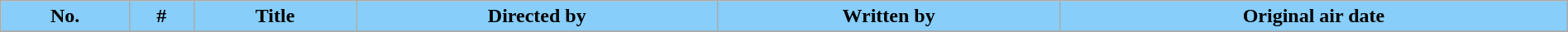<table class="wikitable plainrowheaders" style="width: 100%; margin-right: 0;">
<tr>
<th style="background: #87CEFA; color: #000000;">No.</th>
<th style="background: #87CEFA; color: #000000;">#</th>
<th style="background: #87CEFA; color: #000000;">Title</th>
<th style="background: #87CEFA; color: #000000;">Directed by</th>
<th style="background: #87CEFA; color: #000000;">Written by</th>
<th style="background: #87CEFA; color: #000000;">Original air date</th>
</tr>
<tr>
</tr>
</table>
